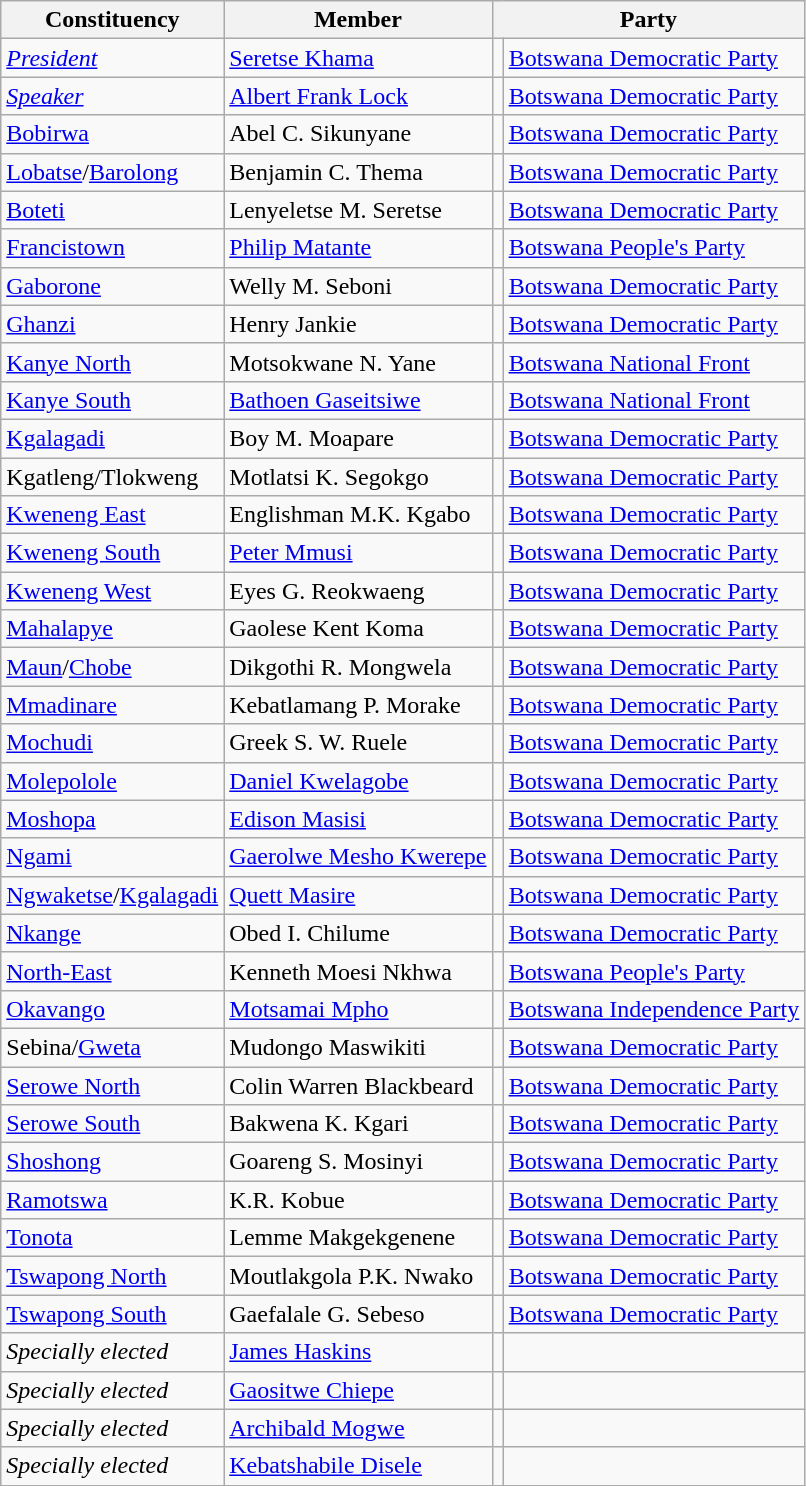<table class="wikitable sortable">
<tr>
<th>Constituency</th>
<th>Member</th>
<th colspan=2>Party</th>
</tr>
<tr>
<td><em><a href='#'>President</a></em></td>
<td><a href='#'>Seretse Khama</a></td>
<td bgcolor=></td>
<td><a href='#'>Botswana Democratic Party</a></td>
</tr>
<tr>
<td><a href='#'><em>Speaker</em></a></td>
<td><a href='#'>Albert Frank Lock</a></td>
<td bgcolor=></td>
<td><a href='#'>Botswana Democratic Party</a></td>
</tr>
<tr>
<td><a href='#'>Bobirwa</a></td>
<td>Abel C. Sikunyane</td>
<td bgcolor=></td>
<td><a href='#'>Botswana Democratic Party</a></td>
</tr>
<tr>
<td><a href='#'>Lobatse</a>/<a href='#'>Barolong</a></td>
<td>Benjamin C. Thema</td>
<td bgcolor=></td>
<td><a href='#'>Botswana Democratic Party</a></td>
</tr>
<tr>
<td><a href='#'>Boteti</a></td>
<td>Lenyeletse M. Seretse</td>
<td bgcolor=></td>
<td><a href='#'>Botswana Democratic Party</a></td>
</tr>
<tr>
<td><a href='#'>Francistown</a></td>
<td><a href='#'>Philip Matante</a></td>
<td bgcolor=></td>
<td><a href='#'>Botswana People's Party</a></td>
</tr>
<tr>
<td><a href='#'>Gaborone</a></td>
<td>Welly M. Seboni</td>
<td bgcolor=></td>
<td><a href='#'>Botswana Democratic Party</a></td>
</tr>
<tr>
<td><a href='#'>Ghanzi</a></td>
<td>Henry Jankie</td>
<td bgcolor=></td>
<td><a href='#'>Botswana Democratic Party</a></td>
</tr>
<tr>
<td><a href='#'>Kanye North</a></td>
<td>Motsokwane N. Yane</td>
<td bgcolor=></td>
<td><a href='#'>Botswana National Front</a></td>
</tr>
<tr>
<td><a href='#'>Kanye South</a></td>
<td><a href='#'>Bathoen Gaseitsiwe</a></td>
<td bgcolor=></td>
<td><a href='#'>Botswana National Front</a></td>
</tr>
<tr>
<td><a href='#'>Kgalagadi</a></td>
<td>Boy M. Moapare</td>
<td bgcolor=></td>
<td><a href='#'>Botswana Democratic Party</a></td>
</tr>
<tr>
<td>Kgatleng/Tlokweng</td>
<td>Motlatsi K. Segokgo</td>
<td bgcolor=></td>
<td><a href='#'>Botswana Democratic Party</a></td>
</tr>
<tr>
<td><a href='#'>Kweneng East</a></td>
<td>Englishman M.K. Kgabo</td>
<td bgcolor=></td>
<td><a href='#'>Botswana Democratic Party</a></td>
</tr>
<tr>
<td><a href='#'>Kweneng South</a></td>
<td><a href='#'>Peter Mmusi</a></td>
<td bgcolor=></td>
<td><a href='#'>Botswana Democratic Party</a></td>
</tr>
<tr>
<td><a href='#'>Kweneng West</a></td>
<td>Eyes G. Reokwaeng</td>
<td bgcolor=></td>
<td><a href='#'>Botswana Democratic Party</a></td>
</tr>
<tr>
<td><a href='#'>Mahalapye</a></td>
<td>Gaolese Kent Koma</td>
<td bgcolor=></td>
<td><a href='#'>Botswana Democratic Party</a></td>
</tr>
<tr>
<td><a href='#'>Maun</a>/<a href='#'>Chobe</a></td>
<td>Dikgothi R. Mongwela</td>
<td bgcolor=></td>
<td><a href='#'>Botswana Democratic Party</a></td>
</tr>
<tr>
<td><a href='#'>Mmadinare</a></td>
<td>Kebatlamang P. Morake</td>
<td bgcolor=></td>
<td><a href='#'>Botswana Democratic Party</a></td>
</tr>
<tr>
<td><a href='#'>Mochudi</a></td>
<td>Greek S. W. Ruele</td>
<td bgcolor=></td>
<td><a href='#'>Botswana Democratic Party</a></td>
</tr>
<tr>
<td><a href='#'>Molepolole</a></td>
<td><a href='#'>Daniel Kwelagobe</a></td>
<td bgcolor=></td>
<td><a href='#'>Botswana Democratic Party</a></td>
</tr>
<tr>
<td><a href='#'>Moshopa</a></td>
<td><a href='#'>Edison Masisi</a></td>
<td bgcolor=></td>
<td><a href='#'>Botswana Democratic Party</a></td>
</tr>
<tr>
<td><a href='#'>Ngami</a></td>
<td><a href='#'>Gaerolwe Mesho Kwerepe</a></td>
<td bgcolor=></td>
<td><a href='#'>Botswana Democratic Party</a></td>
</tr>
<tr>
<td><a href='#'>Ngwaketse</a>/<a href='#'>Kgalagadi</a></td>
<td><a href='#'>Quett Masire</a></td>
<td bgcolor=></td>
<td><a href='#'>Botswana Democratic Party</a></td>
</tr>
<tr>
<td><a href='#'>Nkange</a></td>
<td>Obed I. Chilume</td>
<td bgcolor=></td>
<td><a href='#'>Botswana Democratic Party</a></td>
</tr>
<tr>
<td><a href='#'>North-East</a></td>
<td>Kenneth Moesi Nkhwa</td>
<td bgcolor=></td>
<td><a href='#'>Botswana People's Party</a></td>
</tr>
<tr>
<td><a href='#'>Okavango</a></td>
<td><a href='#'>Motsamai Mpho</a></td>
<td bgcolor=></td>
<td><a href='#'>Botswana Independence Party</a></td>
</tr>
<tr>
<td>Sebina/<a href='#'>Gweta</a></td>
<td>Mudongo Maswikiti</td>
<td bgcolor=></td>
<td><a href='#'>Botswana Democratic Party</a></td>
</tr>
<tr>
<td><a href='#'>Serowe North</a></td>
<td>Colin Warren Blackbeard</td>
<td bgcolor=></td>
<td><a href='#'>Botswana Democratic Party</a></td>
</tr>
<tr>
<td><a href='#'>Serowe South</a></td>
<td>Bakwena K. Kgari</td>
<td bgcolor=></td>
<td><a href='#'>Botswana Democratic Party</a></td>
</tr>
<tr>
<td><a href='#'>Shoshong</a></td>
<td>Goareng S. Mosinyi</td>
<td bgcolor=></td>
<td><a href='#'>Botswana Democratic Party</a></td>
</tr>
<tr>
<td><a href='#'>Ramotswa</a></td>
<td>K.R. Kobue</td>
<td bgcolor=></td>
<td><a href='#'>Botswana Democratic Party</a></td>
</tr>
<tr>
<td><a href='#'>Tonota</a></td>
<td>Lemme Makgekgenene</td>
<td bgcolor=></td>
<td><a href='#'>Botswana Democratic Party</a></td>
</tr>
<tr>
<td><a href='#'>Tswapong North</a></td>
<td>Moutlakgola P.K. Nwako</td>
<td bgcolor=></td>
<td><a href='#'>Botswana Democratic Party</a></td>
</tr>
<tr>
<td><a href='#'>Tswapong South</a></td>
<td>Gaefalale G. Sebeso</td>
<td bgcolor=></td>
<td><a href='#'>Botswana Democratic Party</a></td>
</tr>
<tr>
<td><em>Specially elected</em></td>
<td><a href='#'>James Haskins</a></td>
<td></td>
<td></td>
</tr>
<tr>
<td><em>Specially elected</em></td>
<td><a href='#'>Gaositwe Chiepe</a></td>
<td></td>
<td></td>
</tr>
<tr>
<td><em>Specially elected</em></td>
<td><a href='#'>Archibald Mogwe</a></td>
<td></td>
<td></td>
</tr>
<tr>
<td><em>Specially elected</em></td>
<td><a href='#'>Kebatshabile Disele</a></td>
<td></td>
<td></td>
</tr>
</table>
